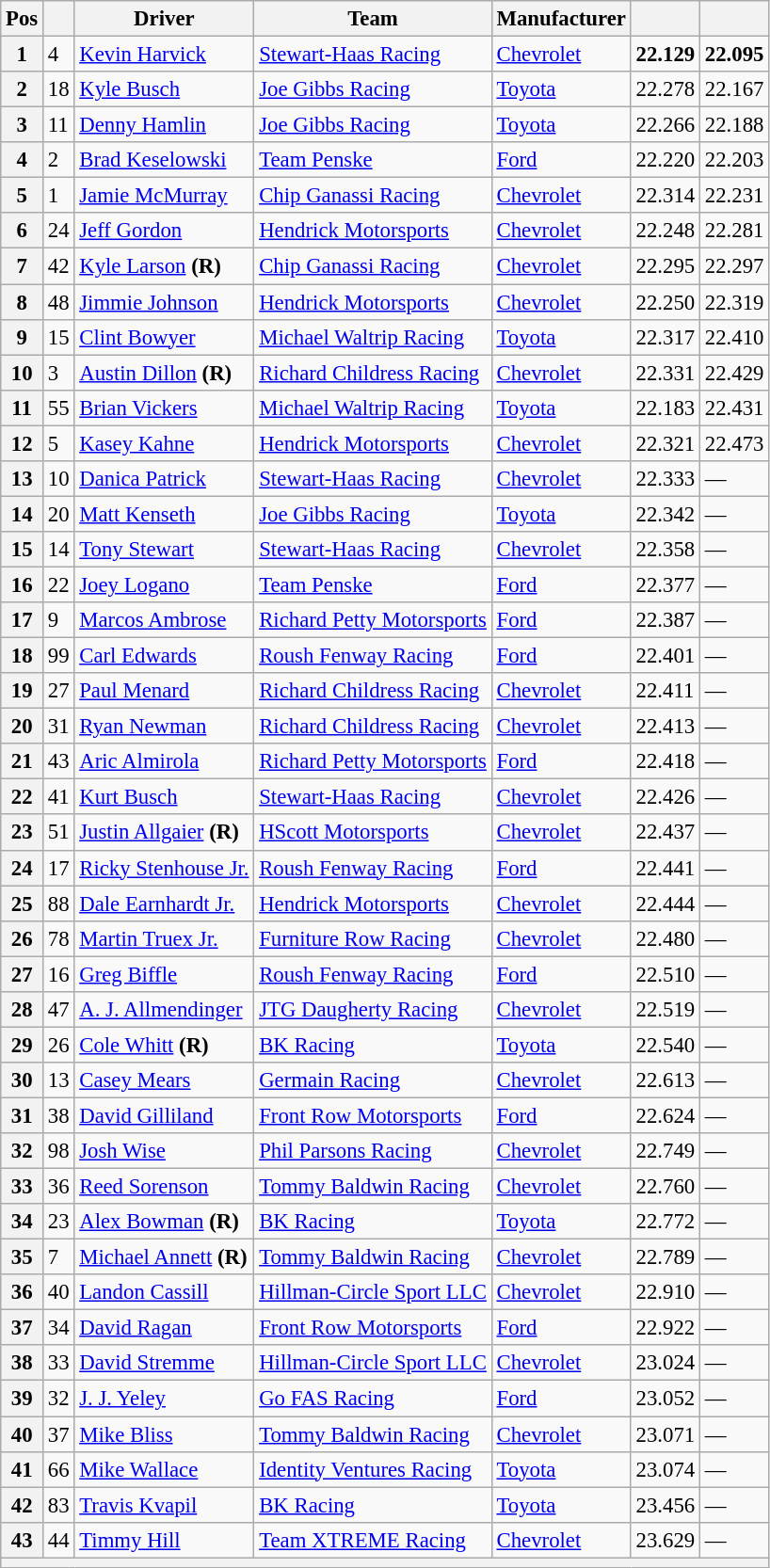<table class="wikitable" style="font-size:95%">
<tr>
<th>Pos</th>
<th></th>
<th>Driver</th>
<th>Team</th>
<th>Manufacturer</th>
<th></th>
<th></th>
</tr>
<tr>
<th>1</th>
<td>4</td>
<td><a href='#'>Kevin Harvick</a></td>
<td><a href='#'>Stewart-Haas Racing</a></td>
<td><a href='#'>Chevrolet</a></td>
<td><strong>22.129</strong></td>
<td><strong>22.095</strong></td>
</tr>
<tr>
<th>2</th>
<td>18</td>
<td><a href='#'>Kyle Busch</a></td>
<td><a href='#'>Joe Gibbs Racing</a></td>
<td><a href='#'>Toyota</a></td>
<td>22.278</td>
<td>22.167</td>
</tr>
<tr>
<th>3</th>
<td>11</td>
<td><a href='#'>Denny Hamlin</a></td>
<td><a href='#'>Joe Gibbs Racing</a></td>
<td><a href='#'>Toyota</a></td>
<td>22.266</td>
<td>22.188</td>
</tr>
<tr>
<th>4</th>
<td>2</td>
<td><a href='#'>Brad Keselowski</a></td>
<td><a href='#'>Team Penske</a></td>
<td><a href='#'>Ford</a></td>
<td>22.220</td>
<td>22.203</td>
</tr>
<tr>
<th>5</th>
<td>1</td>
<td><a href='#'>Jamie McMurray</a></td>
<td><a href='#'>Chip Ganassi Racing</a></td>
<td><a href='#'>Chevrolet</a></td>
<td>22.314</td>
<td>22.231</td>
</tr>
<tr>
<th>6</th>
<td>24</td>
<td><a href='#'>Jeff Gordon</a></td>
<td><a href='#'>Hendrick Motorsports</a></td>
<td><a href='#'>Chevrolet</a></td>
<td>22.248</td>
<td>22.281</td>
</tr>
<tr>
<th>7</th>
<td>42</td>
<td><a href='#'>Kyle Larson</a> <strong>(R)</strong></td>
<td><a href='#'>Chip Ganassi Racing</a></td>
<td><a href='#'>Chevrolet</a></td>
<td>22.295</td>
<td>22.297</td>
</tr>
<tr>
<th>8</th>
<td>48</td>
<td><a href='#'>Jimmie Johnson</a></td>
<td><a href='#'>Hendrick Motorsports</a></td>
<td><a href='#'>Chevrolet</a></td>
<td>22.250</td>
<td>22.319</td>
</tr>
<tr>
<th>9</th>
<td>15</td>
<td><a href='#'>Clint Bowyer</a></td>
<td><a href='#'>Michael Waltrip Racing</a></td>
<td><a href='#'>Toyota</a></td>
<td>22.317</td>
<td>22.410</td>
</tr>
<tr>
<th>10</th>
<td>3</td>
<td><a href='#'>Austin Dillon</a> <strong>(R)</strong></td>
<td><a href='#'>Richard Childress Racing</a></td>
<td><a href='#'>Chevrolet</a></td>
<td>22.331</td>
<td>22.429</td>
</tr>
<tr>
<th>11</th>
<td>55</td>
<td><a href='#'>Brian Vickers</a></td>
<td><a href='#'>Michael Waltrip Racing</a></td>
<td><a href='#'>Toyota</a></td>
<td>22.183</td>
<td>22.431</td>
</tr>
<tr>
<th>12</th>
<td>5</td>
<td><a href='#'>Kasey Kahne</a></td>
<td><a href='#'>Hendrick Motorsports</a></td>
<td><a href='#'>Chevrolet</a></td>
<td>22.321</td>
<td>22.473</td>
</tr>
<tr>
<th>13</th>
<td>10</td>
<td><a href='#'>Danica Patrick</a></td>
<td><a href='#'>Stewart-Haas Racing</a></td>
<td><a href='#'>Chevrolet</a></td>
<td>22.333</td>
<td>—</td>
</tr>
<tr>
<th>14</th>
<td>20</td>
<td><a href='#'>Matt Kenseth</a></td>
<td><a href='#'>Joe Gibbs Racing</a></td>
<td><a href='#'>Toyota</a></td>
<td>22.342</td>
<td>—</td>
</tr>
<tr>
<th>15</th>
<td>14</td>
<td><a href='#'>Tony Stewart</a></td>
<td><a href='#'>Stewart-Haas Racing</a></td>
<td><a href='#'>Chevrolet</a></td>
<td>22.358</td>
<td>—</td>
</tr>
<tr>
<th>16</th>
<td>22</td>
<td><a href='#'>Joey Logano</a></td>
<td><a href='#'>Team Penske</a></td>
<td><a href='#'>Ford</a></td>
<td>22.377</td>
<td>—</td>
</tr>
<tr>
<th>17</th>
<td>9</td>
<td><a href='#'>Marcos Ambrose</a></td>
<td><a href='#'>Richard Petty Motorsports</a></td>
<td><a href='#'>Ford</a></td>
<td>22.387</td>
<td>—</td>
</tr>
<tr>
<th>18</th>
<td>99</td>
<td><a href='#'>Carl Edwards</a></td>
<td><a href='#'>Roush Fenway Racing</a></td>
<td><a href='#'>Ford</a></td>
<td>22.401</td>
<td>—</td>
</tr>
<tr>
<th>19</th>
<td>27</td>
<td><a href='#'>Paul Menard</a></td>
<td><a href='#'>Richard Childress Racing</a></td>
<td><a href='#'>Chevrolet</a></td>
<td>22.411</td>
<td>—</td>
</tr>
<tr>
<th>20</th>
<td>31</td>
<td><a href='#'>Ryan Newman</a></td>
<td><a href='#'>Richard Childress Racing</a></td>
<td><a href='#'>Chevrolet</a></td>
<td>22.413</td>
<td>—</td>
</tr>
<tr>
<th>21</th>
<td>43</td>
<td><a href='#'>Aric Almirola</a></td>
<td><a href='#'>Richard Petty Motorsports</a></td>
<td><a href='#'>Ford</a></td>
<td>22.418</td>
<td>—</td>
</tr>
<tr>
<th>22</th>
<td>41</td>
<td><a href='#'>Kurt Busch</a></td>
<td><a href='#'>Stewart-Haas Racing</a></td>
<td><a href='#'>Chevrolet</a></td>
<td>22.426</td>
<td>—</td>
</tr>
<tr>
<th>23</th>
<td>51</td>
<td><a href='#'>Justin Allgaier</a> <strong>(R)</strong></td>
<td><a href='#'>HScott Motorsports</a></td>
<td><a href='#'>Chevrolet</a></td>
<td>22.437</td>
<td>—</td>
</tr>
<tr>
<th>24</th>
<td>17</td>
<td><a href='#'>Ricky Stenhouse Jr.</a></td>
<td><a href='#'>Roush Fenway Racing</a></td>
<td><a href='#'>Ford</a></td>
<td>22.441</td>
<td>—</td>
</tr>
<tr>
<th>25</th>
<td>88</td>
<td><a href='#'>Dale Earnhardt Jr.</a></td>
<td><a href='#'>Hendrick Motorsports</a></td>
<td><a href='#'>Chevrolet</a></td>
<td>22.444</td>
<td>—</td>
</tr>
<tr>
<th>26</th>
<td>78</td>
<td><a href='#'>Martin Truex Jr.</a></td>
<td><a href='#'>Furniture Row Racing</a></td>
<td><a href='#'>Chevrolet</a></td>
<td>22.480</td>
<td>—</td>
</tr>
<tr>
<th>27</th>
<td>16</td>
<td><a href='#'>Greg Biffle</a></td>
<td><a href='#'>Roush Fenway Racing</a></td>
<td><a href='#'>Ford</a></td>
<td>22.510</td>
<td>—</td>
</tr>
<tr>
<th>28</th>
<td>47</td>
<td><a href='#'>A. J. Allmendinger</a></td>
<td><a href='#'>JTG Daugherty Racing</a></td>
<td><a href='#'>Chevrolet</a></td>
<td>22.519</td>
<td>—</td>
</tr>
<tr>
<th>29</th>
<td>26</td>
<td><a href='#'>Cole Whitt</a> <strong>(R)</strong></td>
<td><a href='#'>BK Racing</a></td>
<td><a href='#'>Toyota</a></td>
<td>22.540</td>
<td>—</td>
</tr>
<tr>
<th>30</th>
<td>13</td>
<td><a href='#'>Casey Mears</a></td>
<td><a href='#'>Germain Racing</a></td>
<td><a href='#'>Chevrolet</a></td>
<td>22.613</td>
<td>—</td>
</tr>
<tr>
<th>31</th>
<td>38</td>
<td><a href='#'>David Gilliland</a></td>
<td><a href='#'>Front Row Motorsports</a></td>
<td><a href='#'>Ford</a></td>
<td>22.624</td>
<td>—</td>
</tr>
<tr>
<th>32</th>
<td>98</td>
<td><a href='#'>Josh Wise</a></td>
<td><a href='#'>Phil Parsons Racing</a></td>
<td><a href='#'>Chevrolet</a></td>
<td>22.749</td>
<td>—</td>
</tr>
<tr>
<th>33</th>
<td>36</td>
<td><a href='#'>Reed Sorenson</a></td>
<td><a href='#'>Tommy Baldwin Racing</a></td>
<td><a href='#'>Chevrolet</a></td>
<td>22.760</td>
<td>—</td>
</tr>
<tr>
<th>34</th>
<td>23</td>
<td><a href='#'>Alex Bowman</a> <strong>(R)</strong></td>
<td><a href='#'>BK Racing</a></td>
<td><a href='#'>Toyota</a></td>
<td>22.772</td>
<td>—</td>
</tr>
<tr>
<th>35</th>
<td>7</td>
<td><a href='#'>Michael Annett</a> <strong>(R)</strong></td>
<td><a href='#'>Tommy Baldwin Racing</a></td>
<td><a href='#'>Chevrolet</a></td>
<td>22.789</td>
<td>—</td>
</tr>
<tr>
<th>36</th>
<td>40</td>
<td><a href='#'>Landon Cassill</a></td>
<td><a href='#'>Hillman-Circle Sport LLC</a></td>
<td><a href='#'>Chevrolet</a></td>
<td>22.910</td>
<td>—</td>
</tr>
<tr>
<th>37</th>
<td>34</td>
<td><a href='#'>David Ragan</a></td>
<td><a href='#'>Front Row Motorsports</a></td>
<td><a href='#'>Ford</a></td>
<td>22.922</td>
<td>—</td>
</tr>
<tr>
<th>38</th>
<td>33</td>
<td><a href='#'>David Stremme</a></td>
<td><a href='#'>Hillman-Circle Sport LLC</a></td>
<td><a href='#'>Chevrolet</a></td>
<td>23.024</td>
<td>—</td>
</tr>
<tr>
<th>39</th>
<td>32</td>
<td><a href='#'>J. J. Yeley</a></td>
<td><a href='#'>Go FAS Racing</a></td>
<td><a href='#'>Ford</a></td>
<td>23.052</td>
<td>—</td>
</tr>
<tr>
<th>40</th>
<td>37</td>
<td><a href='#'>Mike Bliss</a></td>
<td><a href='#'>Tommy Baldwin Racing</a></td>
<td><a href='#'>Chevrolet</a></td>
<td>23.071</td>
<td>—</td>
</tr>
<tr>
<th>41</th>
<td>66</td>
<td><a href='#'>Mike Wallace</a></td>
<td><a href='#'>Identity Ventures Racing</a></td>
<td><a href='#'>Toyota</a></td>
<td>23.074</td>
<td>—</td>
</tr>
<tr>
<th>42</th>
<td>83</td>
<td><a href='#'>Travis Kvapil</a></td>
<td><a href='#'>BK Racing</a></td>
<td><a href='#'>Toyota</a></td>
<td>23.456</td>
<td>—</td>
</tr>
<tr>
<th>43</th>
<td>44</td>
<td><a href='#'>Timmy Hill</a></td>
<td><a href='#'>Team XTREME Racing</a></td>
<td><a href='#'>Chevrolet</a></td>
<td>23.629</td>
<td>—</td>
</tr>
<tr>
<th colspan="7"></th>
</tr>
</table>
